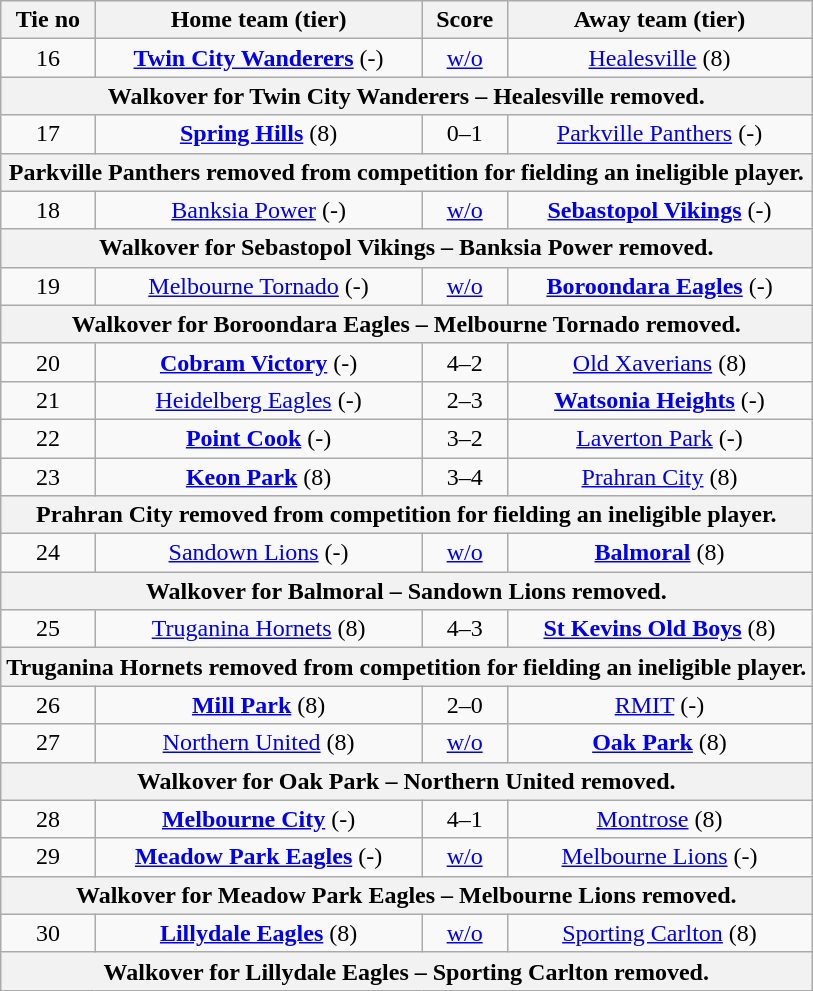<table class="wikitable" style="text-align:center">
<tr>
<th>Tie no</th>
<th>Home team (tier)</th>
<th>Score</th>
<th>Away team (tier)</th>
</tr>
<tr>
<td>16</td>
<td><strong><a href='#'>Twin City Wanderers</a></strong> (-)</td>
<td><a href='#'>w/o</a></td>
<td><a href='#'>Healesville</a> (8)</td>
</tr>
<tr>
<th colspan=4>Walkover for Twin City Wanderers – Healesville removed.</th>
</tr>
<tr>
<td>17</td>
<td><strong><a href='#'>Spring Hills</a></strong> (8)</td>
<td>0–1</td>
<td><a href='#'>Parkville Panthers</a> (-)</td>
</tr>
<tr>
<th colspan=4>Parkville Panthers removed from competition for fielding an ineligible player.</th>
</tr>
<tr>
<td>18</td>
<td><a href='#'>Banksia Power</a> (-)</td>
<td><a href='#'>w/o</a></td>
<td><strong><a href='#'>Sebastopol Vikings</a></strong> (-)</td>
</tr>
<tr>
<th colspan=4>Walkover for Sebastopol Vikings – Banksia Power removed.</th>
</tr>
<tr>
<td>19</td>
<td><a href='#'>Melbourne Tornado</a> (-)</td>
<td><a href='#'>w/o</a></td>
<td><strong><a href='#'>Boroondara Eagles</a></strong> (-)</td>
</tr>
<tr>
<th colspan=4>Walkover for Boroondara Eagles – Melbourne Tornado removed.</th>
</tr>
<tr>
<td>20</td>
<td><strong><a href='#'>Cobram Victory</a></strong> (-)</td>
<td>4–2</td>
<td><a href='#'>Old Xaverians</a> (8)</td>
</tr>
<tr>
<td>21</td>
<td><a href='#'>Heidelberg Eagles</a> (-)</td>
<td>2–3</td>
<td><strong><a href='#'>Watsonia Heights</a></strong> (-)</td>
</tr>
<tr>
<td>22</td>
<td><strong><a href='#'>Point Cook</a></strong> (-)</td>
<td>3–2</td>
<td><a href='#'>Laverton Park</a> (-)</td>
</tr>
<tr>
<td>23</td>
<td><strong><a href='#'>Keon Park</a></strong> (8)</td>
<td>3–4</td>
<td><a href='#'>Prahran City</a> (8)</td>
</tr>
<tr>
<th colspan=4>Prahran City removed from competition for fielding an ineligible player.</th>
</tr>
<tr>
<td>24</td>
<td><a href='#'>Sandown Lions</a> (-)</td>
<td><a href='#'>w/o</a></td>
<td><strong><a href='#'>Balmoral</a></strong> (8)</td>
</tr>
<tr>
<th colspan=4>Walkover for Balmoral – Sandown Lions removed.</th>
</tr>
<tr>
<td>25</td>
<td><a href='#'>Truganina Hornets</a> (8)</td>
<td>4–3</td>
<td><strong><a href='#'>St Kevins Old Boys</a></strong> (8)</td>
</tr>
<tr>
<th colspan=4>Truganina Hornets removed from competition for fielding an ineligible player.</th>
</tr>
<tr>
<td>26</td>
<td><strong><a href='#'>Mill Park</a></strong> (8)</td>
<td>2–0</td>
<td><a href='#'>RMIT</a> (-)</td>
</tr>
<tr>
<td>27</td>
<td><a href='#'>Northern United</a> (8)</td>
<td><a href='#'>w/o</a></td>
<td><strong><a href='#'>Oak Park</a></strong> (8)</td>
</tr>
<tr>
<th colspan=4>Walkover for Oak Park – Northern United removed.</th>
</tr>
<tr>
<td>28</td>
<td><strong><a href='#'>Melbourne City</a></strong> (-)</td>
<td>4–1</td>
<td><a href='#'>Montrose</a> (8)</td>
</tr>
<tr>
<td>29</td>
<td><strong><a href='#'>Meadow Park Eagles</a></strong> (-)</td>
<td><a href='#'>w/o</a></td>
<td><a href='#'>Melbourne Lions</a> (-)</td>
</tr>
<tr>
<th colspan=4>Walkover for Meadow Park Eagles – Melbourne Lions removed.</th>
</tr>
<tr>
<td>30</td>
<td><strong><a href='#'>Lillydale Eagles</a></strong> (8)</td>
<td><a href='#'>w/o</a></td>
<td><a href='#'>Sporting Carlton</a> (8)</td>
</tr>
<tr>
<th colspan=4>Walkover for Lillydale Eagles – Sporting Carlton removed.</th>
</tr>
</table>
